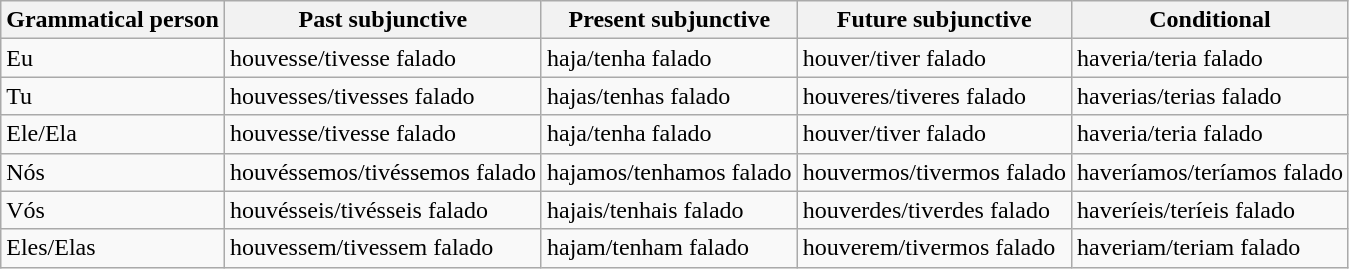<table class="wikitable">
<tr>
<th>Grammatical person</th>
<th>Past subjunctive</th>
<th>Present subjunctive</th>
<th>Future subjunctive</th>
<th>Conditional</th>
</tr>
<tr>
<td>Eu</td>
<td>houvesse/tivesse falado</td>
<td>haja/tenha falado</td>
<td>houver/tiver falado</td>
<td>haveria/teria falado</td>
</tr>
<tr>
<td>Tu</td>
<td>houvesses/tivesses falado</td>
<td>hajas/tenhas falado</td>
<td>houveres/tiveres falado</td>
<td>haverias/terias falado</td>
</tr>
<tr>
<td>Ele/Ela</td>
<td>houvesse/tivesse falado</td>
<td>haja/tenha falado</td>
<td>houver/tiver falado</td>
<td>haveria/teria falado</td>
</tr>
<tr>
<td>Nós</td>
<td>houvéssemos/tivéssemos falado</td>
<td>hajamos/tenhamos falado</td>
<td>houvermos/tivermos falado</td>
<td>haveríamos/teríamos falado</td>
</tr>
<tr>
<td>Vós</td>
<td>houvésseis/tivésseis falado</td>
<td>hajais/tenhais falado</td>
<td>houverdes/tiverdes falado</td>
<td>haveríeis/teríeis falado</td>
</tr>
<tr>
<td>Eles/Elas</td>
<td>houvessem/tivessem falado</td>
<td>hajam/tenham falado</td>
<td>houverem/tivermos falado</td>
<td>haveriam/teriam falado</td>
</tr>
</table>
